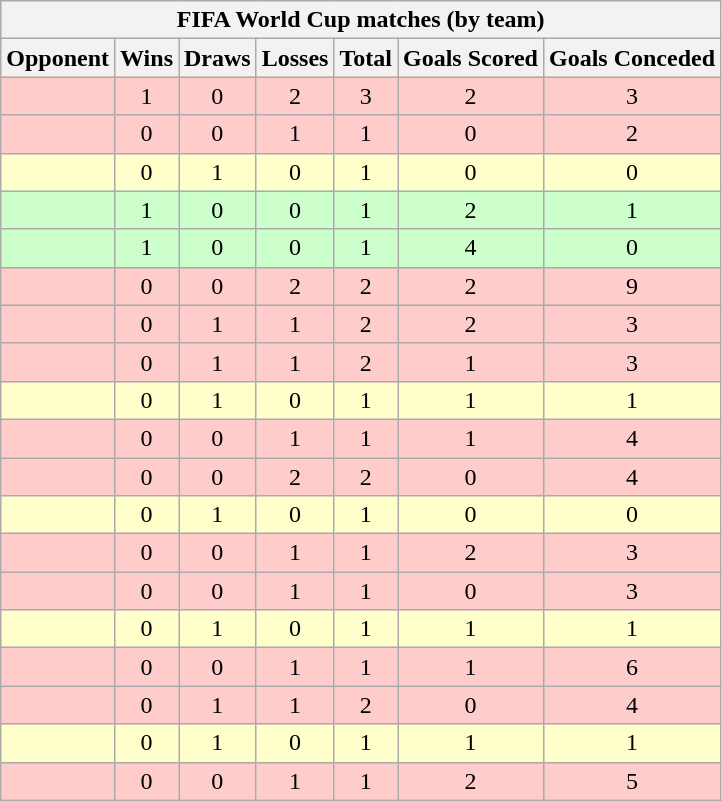<table class="wikitable sortable" style="text-align: center;">
<tr>
<th colspan=7>FIFA World Cup matches (by team)</th>
</tr>
<tr>
<th>Opponent</th>
<th>Wins</th>
<th>Draws</th>
<th>Losses</th>
<th>Total</th>
<th>Goals Scored</th>
<th>Goals Conceded</th>
</tr>
<tr bgcolor=#FFCCCC>
<td align="left"></td>
<td>1</td>
<td>0</td>
<td>2</td>
<td>3</td>
<td>2</td>
<td>3</td>
</tr>
<tr bgcolor=#FFCCCC>
<td align="left"></td>
<td>0</td>
<td>0</td>
<td>1</td>
<td>1</td>
<td>0</td>
<td>2</td>
</tr>
<tr bgcolor=#FFFFCC>
<td align="left"></td>
<td>0</td>
<td>1</td>
<td>0</td>
<td>1</td>
<td>0</td>
<td>0</td>
</tr>
<tr bgcolor=#CCFFCC>
<td align="left"></td>
<td>1</td>
<td>0</td>
<td>0</td>
<td>1</td>
<td>2</td>
<td>1</td>
</tr>
<tr bgcolor=#CCFFCC>
<td align="left"></td>
<td>1</td>
<td>0</td>
<td>0</td>
<td>1</td>
<td>4</td>
<td>0</td>
</tr>
<tr bgcolor=#FFCCCC>
<td align="left"></td>
<td>0</td>
<td>0</td>
<td>2</td>
<td>2</td>
<td>2</td>
<td>9</td>
</tr>
<tr bgcolor=#FFCCCC>
<td align="left"></td>
<td>0</td>
<td>1</td>
<td>1</td>
<td>2</td>
<td>2</td>
<td>3</td>
</tr>
<tr bgcolor=#FFCCCC>
<td align="left"></td>
<td>0</td>
<td>1</td>
<td>1</td>
<td>2</td>
<td>1</td>
<td>3</td>
</tr>
<tr bgcolor=#FFFFCC>
<td align="left"></td>
<td>0</td>
<td>1</td>
<td>0</td>
<td>1</td>
<td>1</td>
<td>1</td>
</tr>
<tr bgcolor=#FFCCCC>
<td align="left"></td>
<td>0</td>
<td>0</td>
<td>1</td>
<td>1</td>
<td>1</td>
<td>4</td>
</tr>
<tr bgcolor=#FFCCCC>
<td align="left"></td>
<td>0</td>
<td>0</td>
<td>2</td>
<td>2</td>
<td>0</td>
<td>4</td>
</tr>
<tr bgcolor=#FFFFCC>
<td align="left"></td>
<td>0</td>
<td>1</td>
<td>0</td>
<td>1</td>
<td>0</td>
<td>0</td>
</tr>
<tr bgcolor=#FFCCCC>
<td align="left"></td>
<td>0</td>
<td>0</td>
<td>1</td>
<td>1</td>
<td>2</td>
<td>3</td>
</tr>
<tr bgcolor=#FFCCCC>
<td align="left"></td>
<td>0</td>
<td>0</td>
<td>1</td>
<td>1</td>
<td>0</td>
<td>3</td>
</tr>
<tr bgcolor=#FFFFCC>
<td align="left"></td>
<td>0</td>
<td>1</td>
<td>0</td>
<td>1</td>
<td>1</td>
<td>1</td>
</tr>
<tr bgcolor=#FFCCCC>
<td align="left"></td>
<td>0</td>
<td>0</td>
<td>1</td>
<td>1</td>
<td>1</td>
<td>6</td>
</tr>
<tr bgcolor=#FFCCCC>
<td align="left"></td>
<td>0</td>
<td>1</td>
<td>1</td>
<td>2</td>
<td>0</td>
<td>4</td>
</tr>
<tr bgcolor=#FFFFCC>
<td align="left"></td>
<td>0</td>
<td>1</td>
<td>0</td>
<td>1</td>
<td>1</td>
<td>1</td>
</tr>
<tr bgcolor=#FFCCCC>
<td align="left"></td>
<td>0</td>
<td>0</td>
<td>1</td>
<td>1</td>
<td>2</td>
<td>5</td>
</tr>
</table>
